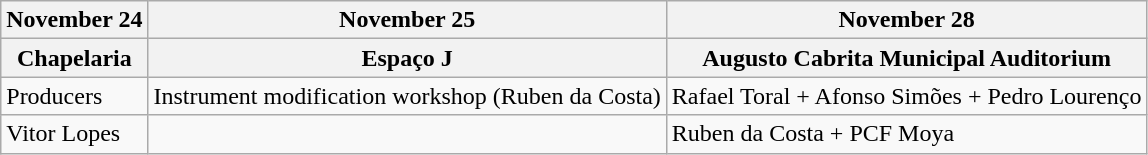<table class="wikitable">
<tr>
<th><strong>November 24</strong></th>
<th><strong>November 25</strong></th>
<th><strong>November 28</strong></th>
</tr>
<tr>
<th>Chapelaria</th>
<th>Espaço J</th>
<th><strong>Augusto Cabrita Municipal Auditorium</strong></th>
</tr>
<tr>
<td>Producers</td>
<td>Instrument modification workshop (Ruben da Costa)</td>
<td>Rafael Toral + Afonso Simões + Pedro Lourenço</td>
</tr>
<tr>
<td>Vitor Lopes</td>
<td></td>
<td>Ruben da Costa + PCF Moya</td>
</tr>
</table>
